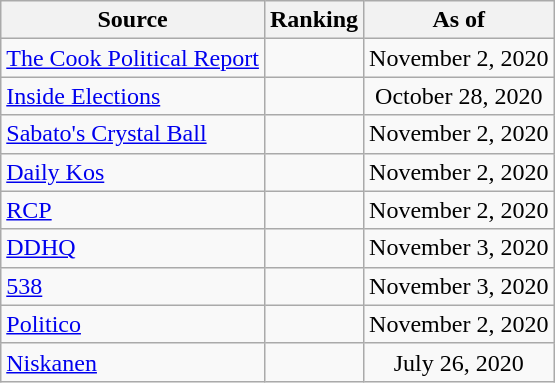<table class="wikitable" style="text-align:center">
<tr>
<th>Source</th>
<th>Ranking</th>
<th>As of</th>
</tr>
<tr>
<td align=left><a href='#'>The Cook Political Report</a></td>
<td></td>
<td>November 2, 2020</td>
</tr>
<tr>
<td align=left><a href='#'>Inside Elections</a></td>
<td></td>
<td>October 28, 2020</td>
</tr>
<tr>
<td align=left><a href='#'>Sabato's Crystal Ball</a></td>
<td></td>
<td>November 2, 2020</td>
</tr>
<tr>
<td align="left"><a href='#'>Daily Kos</a></td>
<td></td>
<td>November 2, 2020</td>
</tr>
<tr>
<td align="left"><a href='#'>RCP</a></td>
<td></td>
<td>November 2, 2020</td>
</tr>
<tr>
<td align="left"><a href='#'>DDHQ</a></td>
<td></td>
<td>November 3, 2020</td>
</tr>
<tr>
<td align="left"><a href='#'>538</a></td>
<td></td>
<td>November 3, 2020</td>
</tr>
<tr>
<td align="left"><a href='#'>Politico</a></td>
<td></td>
<td>November 2, 2020</td>
</tr>
<tr>
<td align="left"><a href='#'>Niskanen</a></td>
<td></td>
<td>July 26, 2020</td>
</tr>
</table>
